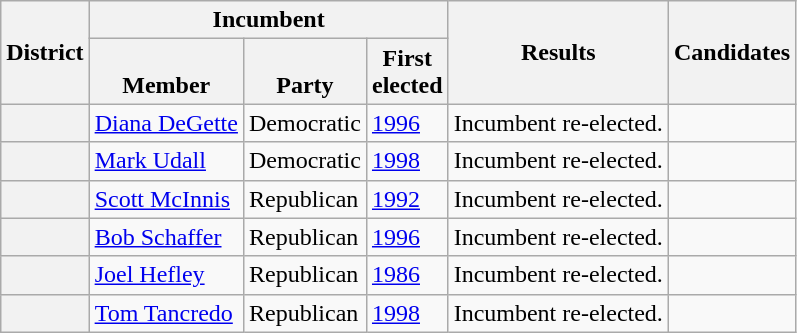<table class="wikitable sortable">
<tr>
<th rowspan=2>District</th>
<th colspan=3>Incumbent</th>
<th rowspan=2>Results</th>
<th rowspan=2 class="unsortable">Candidates</th>
</tr>
<tr valign=bottom>
<th>Member</th>
<th>Party</th>
<th>First<br>elected</th>
</tr>
<tr>
<th></th>
<td><a href='#'>Diana DeGette</a></td>
<td>Democratic</td>
<td><a href='#'>1996</a></td>
<td>Incumbent re-elected.</td>
<td nowrap></td>
</tr>
<tr>
<th></th>
<td><a href='#'>Mark Udall</a></td>
<td>Democratic</td>
<td><a href='#'>1998</a></td>
<td>Incumbent re-elected.</td>
<td nowrap></td>
</tr>
<tr>
<th></th>
<td><a href='#'>Scott McInnis</a></td>
<td>Republican</td>
<td><a href='#'>1992</a></td>
<td>Incumbent re-elected.</td>
<td nowrap></td>
</tr>
<tr>
<th></th>
<td><a href='#'>Bob Schaffer</a></td>
<td>Republican</td>
<td><a href='#'>1996</a></td>
<td>Incumbent re-elected.</td>
<td nowrap></td>
</tr>
<tr>
<th></th>
<td><a href='#'>Joel Hefley</a></td>
<td>Republican</td>
<td><a href='#'>1986</a></td>
<td>Incumbent re-elected.</td>
<td nowrap></td>
</tr>
<tr>
<th></th>
<td><a href='#'>Tom Tancredo</a></td>
<td>Republican</td>
<td><a href='#'>1998</a></td>
<td>Incumbent re-elected.</td>
<td nowrap></td>
</tr>
</table>
